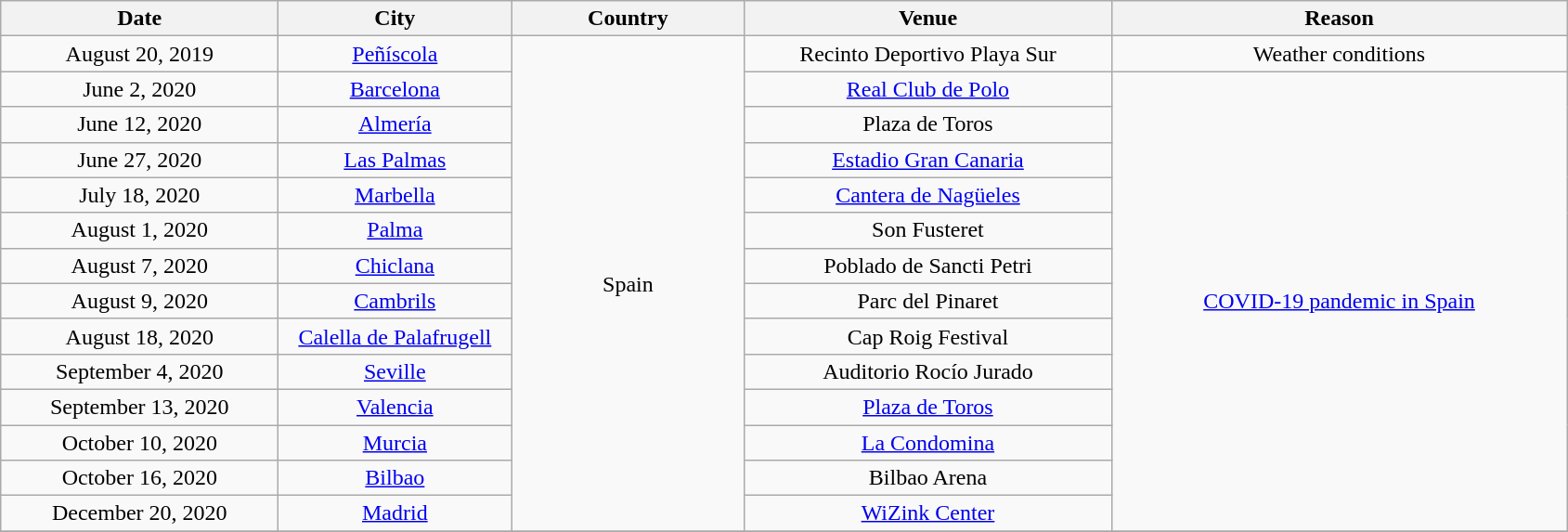<table class="wikitable" style="text-align:center;">
<tr>
<th scope="col" style="width:12em;">Date</th>
<th scope="col" style="width:10em;">City</th>
<th scope="col" style="width:10em;">Country</th>
<th scope="col" style="width:16em;">Venue</th>
<th scope="col" style="width:20em;">Reason</th>
</tr>
<tr>
<td>August 20, 2019</td>
<td><a href='#'>Peñíscola</a></td>
<td rowspan="14">Spain</td>
<td>Recinto Deportivo Playa Sur</td>
<td>Weather conditions</td>
</tr>
<tr>
<td>June 2, 2020</td>
<td><a href='#'>Barcelona</a></td>
<td><a href='#'>Real Club de Polo</a></td>
<td rowspan="13"><a href='#'>COVID-19 pandemic in Spain</a></td>
</tr>
<tr>
<td>June 12, 2020</td>
<td><a href='#'>Almería</a></td>
<td>Plaza de Toros</td>
</tr>
<tr>
<td>June 27, 2020</td>
<td><a href='#'>Las Palmas</a></td>
<td><a href='#'>Estadio Gran Canaria</a></td>
</tr>
<tr>
<td>July 18, 2020</td>
<td><a href='#'>Marbella</a></td>
<td><a href='#'>Cantera de Nagüeles</a></td>
</tr>
<tr>
<td>August 1, 2020</td>
<td><a href='#'>Palma</a></td>
<td>Son Fusteret</td>
</tr>
<tr>
<td>August 7, 2020</td>
<td><a href='#'>Chiclana</a></td>
<td>Poblado de Sancti Petri</td>
</tr>
<tr>
<td>August 9, 2020</td>
<td><a href='#'>Cambrils</a></td>
<td>Parc del Pinaret</td>
</tr>
<tr>
<td>August 18, 2020</td>
<td><a href='#'>Calella de Palafrugell</a></td>
<td>Cap Roig Festival</td>
</tr>
<tr>
<td>September 4, 2020</td>
<td><a href='#'>Seville</a></td>
<td>Auditorio Rocío Jurado</td>
</tr>
<tr>
<td>September 13, 2020</td>
<td><a href='#'>Valencia</a></td>
<td><a href='#'>Plaza de Toros</a></td>
</tr>
<tr>
<td>October 10, 2020</td>
<td><a href='#'>Murcia</a></td>
<td><a href='#'>La Condomina</a></td>
</tr>
<tr>
<td>October 16, 2020</td>
<td><a href='#'>Bilbao</a></td>
<td>Bilbao Arena</td>
</tr>
<tr>
<td>December 20, 2020</td>
<td><a href='#'>Madrid</a></td>
<td><a href='#'>WiZink Center</a></td>
</tr>
<tr>
</tr>
</table>
